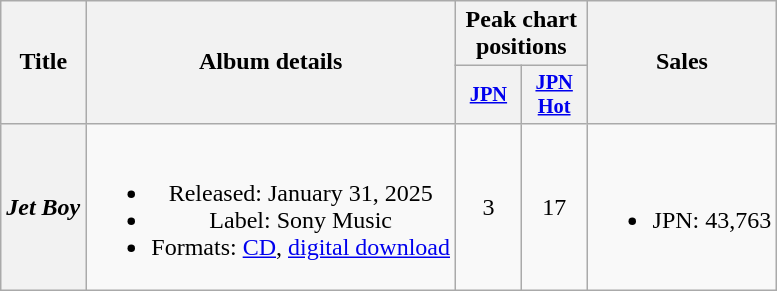<table class="wikitable plainrowheaders" style="text-align:center;">
<tr>
<th scope="col" rowspan="2">Title</th>
<th scope="col" rowspan="2">Album details</th>
<th scope="col" colspan="2">Peak chart positions</th>
<th scope="col" rowspan="2">Sales</th>
</tr>
<tr>
<th scope="col" style="width:2.75em;font-size:85%;"><a href='#'>JPN</a><br></th>
<th scope="col" style="width:2.75em;font-size:85%;"><a href='#'>JPN<br>Hot</a><br></th>
</tr>
<tr>
<th scope="row"><em>Jet Boy</em></th>
<td><br><ul><li>Released: January 31, 2025</li><li>Label: Sony Music</li><li>Formats: <a href='#'>CD</a>, <a href='#'>digital download</a></li></ul></td>
<td>3</td>
<td>17</td>
<td><br><ul><li>JPN: 43,763 </li></ul></td>
</tr>
</table>
